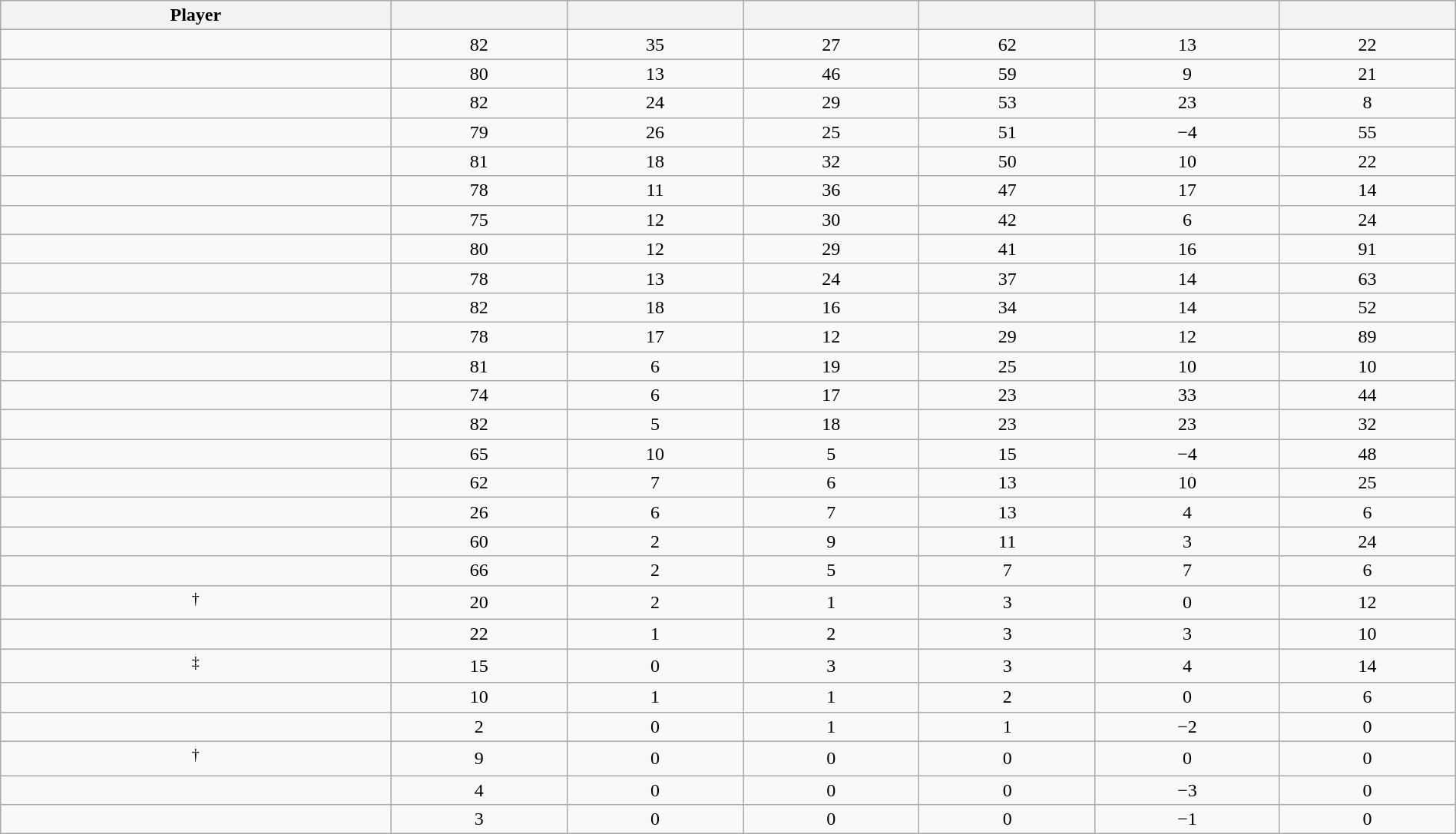<table class="wikitable sortable" style="width:100%; text-align:center;">
<tr>
<th>Player</th>
<th></th>
<th></th>
<th></th>
<th></th>
<th data-sort-type="number"></th>
<th></th>
</tr>
<tr>
<td></td>
<td>82</td>
<td>35</td>
<td>27</td>
<td>62</td>
<td>13</td>
<td>22</td>
</tr>
<tr>
<td></td>
<td>80</td>
<td>13</td>
<td>46</td>
<td>59</td>
<td>9</td>
<td>21</td>
</tr>
<tr>
<td></td>
<td>82</td>
<td>24</td>
<td>29</td>
<td>53</td>
<td>23</td>
<td>8</td>
</tr>
<tr>
<td></td>
<td>79</td>
<td>26</td>
<td>25</td>
<td>51</td>
<td>−4</td>
<td>55</td>
</tr>
<tr>
<td></td>
<td>81</td>
<td>18</td>
<td>32</td>
<td>50</td>
<td>10</td>
<td>22</td>
</tr>
<tr>
<td></td>
<td>78</td>
<td>11</td>
<td>36</td>
<td>47</td>
<td>17</td>
<td>14</td>
</tr>
<tr>
<td></td>
<td>75</td>
<td>12</td>
<td>30</td>
<td>42</td>
<td>6</td>
<td>24</td>
</tr>
<tr>
<td></td>
<td>80</td>
<td>12</td>
<td>29</td>
<td>41</td>
<td>16</td>
<td>91</td>
</tr>
<tr>
<td></td>
<td>78</td>
<td>13</td>
<td>24</td>
<td>37</td>
<td>14</td>
<td>63</td>
</tr>
<tr>
<td></td>
<td>82</td>
<td>18</td>
<td>16</td>
<td>34</td>
<td>14</td>
<td>52</td>
</tr>
<tr>
<td></td>
<td>78</td>
<td>17</td>
<td>12</td>
<td>29</td>
<td>12</td>
<td>89</td>
</tr>
<tr>
<td></td>
<td>81</td>
<td>6</td>
<td>19</td>
<td>25</td>
<td>10</td>
<td>10</td>
</tr>
<tr>
<td></td>
<td>74</td>
<td>6</td>
<td>17</td>
<td>23</td>
<td>33</td>
<td>44</td>
</tr>
<tr>
<td></td>
<td>82</td>
<td>5</td>
<td>18</td>
<td>23</td>
<td>23</td>
<td>32</td>
</tr>
<tr>
<td></td>
<td>65</td>
<td>10</td>
<td>5</td>
<td>15</td>
<td>−4</td>
<td>48</td>
</tr>
<tr>
<td></td>
<td>62</td>
<td>7</td>
<td>6</td>
<td>13</td>
<td>10</td>
<td>25</td>
</tr>
<tr>
<td></td>
<td>26</td>
<td>6</td>
<td>7</td>
<td>13</td>
<td>4</td>
<td>6</td>
</tr>
<tr>
<td></td>
<td>60</td>
<td>2</td>
<td>9</td>
<td>11</td>
<td>3</td>
<td>24</td>
</tr>
<tr>
<td></td>
<td>66</td>
<td>2</td>
<td>5</td>
<td>7</td>
<td>7</td>
<td>6</td>
</tr>
<tr>
<td><sup>†</sup></td>
<td>20</td>
<td>2</td>
<td>1</td>
<td>3</td>
<td>0</td>
<td>12</td>
</tr>
<tr>
<td></td>
<td>22</td>
<td>1</td>
<td>2</td>
<td>3</td>
<td>3</td>
<td>10</td>
</tr>
<tr>
<td><sup>‡</sup></td>
<td>15</td>
<td>0</td>
<td>3</td>
<td>3</td>
<td>4</td>
<td>14</td>
</tr>
<tr>
<td></td>
<td>10</td>
<td>1</td>
<td>1</td>
<td>2</td>
<td>0</td>
<td>6</td>
</tr>
<tr>
<td></td>
<td>2</td>
<td>0</td>
<td>1</td>
<td>1</td>
<td>−2</td>
<td>0</td>
</tr>
<tr>
<td><sup>†</sup></td>
<td>9</td>
<td>0</td>
<td>0</td>
<td>0</td>
<td>0</td>
<td>0</td>
</tr>
<tr>
<td></td>
<td>4</td>
<td>0</td>
<td>0</td>
<td>0</td>
<td>−3</td>
<td>0</td>
</tr>
<tr>
<td></td>
<td>3</td>
<td>0</td>
<td>0</td>
<td>0</td>
<td>−1</td>
<td>0</td>
</tr>
</table>
